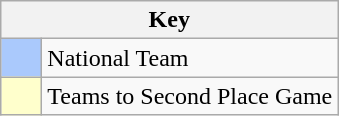<table class="wikitable" style="text-align: center;">
<tr>
<th colspan=2>Key</th>
</tr>
<tr>
<td style="background:#aac9fc; width:20px;"></td>
<td align=left>National Team</td>
</tr>
<tr>
<td style="background:#ffffcc; width:20px;"></td>
<td align=left>Teams to Second Place Game</td>
</tr>
</table>
